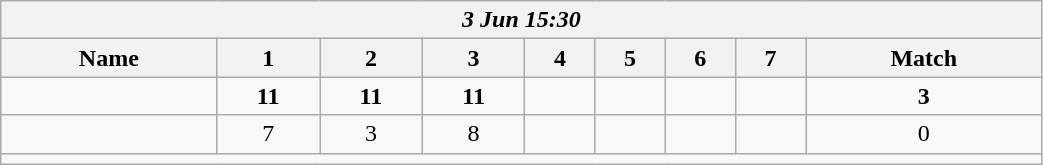<table class=wikitable style="text-align:center; width: 55%">
<tr>
<th colspan=17><em> 3 Jun 15:30</em></th>
</tr>
<tr>
<th>Name</th>
<th>1</th>
<th>2</th>
<th>3</th>
<th>4</th>
<th>5</th>
<th>6</th>
<th>7</th>
<th>Match</th>
</tr>
<tr>
<td style="text-align:left;"><strong></strong></td>
<td><strong>11</strong></td>
<td><strong>11</strong></td>
<td><strong>11</strong></td>
<td></td>
<td></td>
<td></td>
<td></td>
<td><strong>3</strong></td>
</tr>
<tr>
<td style="text-align:left;"></td>
<td>7</td>
<td>3</td>
<td>8</td>
<td></td>
<td></td>
<td></td>
<td></td>
<td>0</td>
</tr>
<tr>
<td colspan=17></td>
</tr>
</table>
